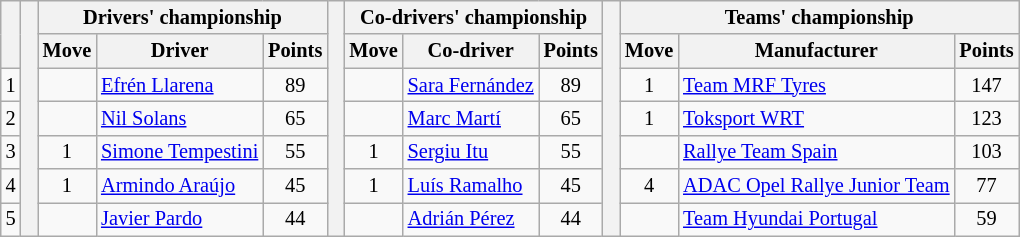<table class="wikitable" style="font-size:85%;">
<tr>
<th rowspan="2"></th>
<th rowspan="7" style="width:5px;"></th>
<th colspan="3">Drivers' championship</th>
<th rowspan="7" style="width:5px;"></th>
<th colspan="3" nowrap>Co-drivers' championship</th>
<th rowspan="7" style="width:5px;"></th>
<th colspan="3" nowrap>Teams' championship</th>
</tr>
<tr>
<th>Move</th>
<th>Driver</th>
<th>Points</th>
<th>Move</th>
<th>Co-driver</th>
<th>Points</th>
<th>Move</th>
<th>Manufacturer</th>
<th>Points</th>
</tr>
<tr>
<td align="center">1</td>
<td align="center"></td>
<td><a href='#'>Efrén Llarena</a></td>
<td align="center">89</td>
<td align="center"></td>
<td><a href='#'>Sara Fernández</a></td>
<td align="center">89</td>
<td align="center"> 1</td>
<td><a href='#'>Team MRF Tyres</a></td>
<td align="center">147</td>
</tr>
<tr>
<td align="center">2</td>
<td align="center"></td>
<td><a href='#'>Nil Solans</a></td>
<td align="center">65</td>
<td align="center"></td>
<td><a href='#'>Marc Martí</a></td>
<td align="center">65</td>
<td align="center"> 1</td>
<td><a href='#'>Toksport WRT</a></td>
<td align="center">123</td>
</tr>
<tr>
<td align="center">3</td>
<td align="center"> 1</td>
<td><a href='#'>Simone Tempestini</a></td>
<td align="center">55</td>
<td align="center"> 1</td>
<td><a href='#'>Sergiu Itu</a></td>
<td align="center">55</td>
<td align="center"></td>
<td><a href='#'>Rallye Team Spain</a></td>
<td align="center">103</td>
</tr>
<tr>
<td align="center">4</td>
<td align="center"> 1</td>
<td><a href='#'>Armindo Araújo</a></td>
<td align="center">45</td>
<td align="center"> 1</td>
<td><a href='#'>Luís Ramalho</a></td>
<td align="center">45</td>
<td align="center"> 4</td>
<td><a href='#'>ADAC Opel Rallye Junior Team</a></td>
<td align="center">77</td>
</tr>
<tr>
<td align="center">5</td>
<td align="center"></td>
<td><a href='#'>Javier Pardo</a></td>
<td align="center">44</td>
<td align="center"></td>
<td><a href='#'>Adrián Pérez</a></td>
<td align="center">44</td>
<td align="center"></td>
<td><a href='#'>Team Hyundai Portugal</a></td>
<td align="center">59</td>
</tr>
</table>
